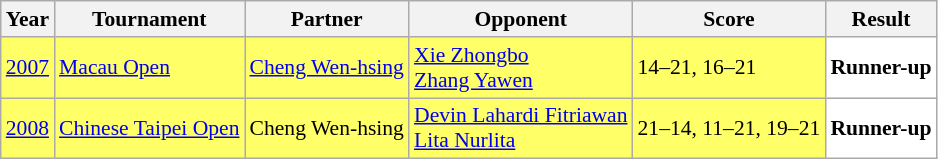<table class="sortable wikitable" style="font-size: 90%;">
<tr>
<th>Year</th>
<th>Tournament</th>
<th>Partner</th>
<th>Opponent</th>
<th>Score</th>
<th>Result</th>
</tr>
<tr style="background:#FFFF67">
<td align="center"><a href='#'>2007</a></td>
<td align="left"><a href='#'>Macau Open</a></td>
<td align="left"> <a href='#'>Cheng Wen-hsing</a></td>
<td align="left"> <a href='#'>Xie Zhongbo</a><br> <a href='#'>Zhang Yawen</a></td>
<td align="left">14–21, 16–21</td>
<td style="text-align:left; background:white"> <strong>Runner-up</strong></td>
</tr>
<tr style="background:#FFFF67">
<td align="center"><a href='#'>2008</a></td>
<td align="left"><a href='#'>Chinese Taipei Open</a></td>
<td align="left"> Cheng Wen-hsing</td>
<td align="left"> <a href='#'>Devin Lahardi Fitriawan</a><br> <a href='#'>Lita Nurlita</a></td>
<td align="left">21–14, 11–21, 19–21</td>
<td style="text-align:left; background:white"> <strong>Runner-up</strong></td>
</tr>
</table>
